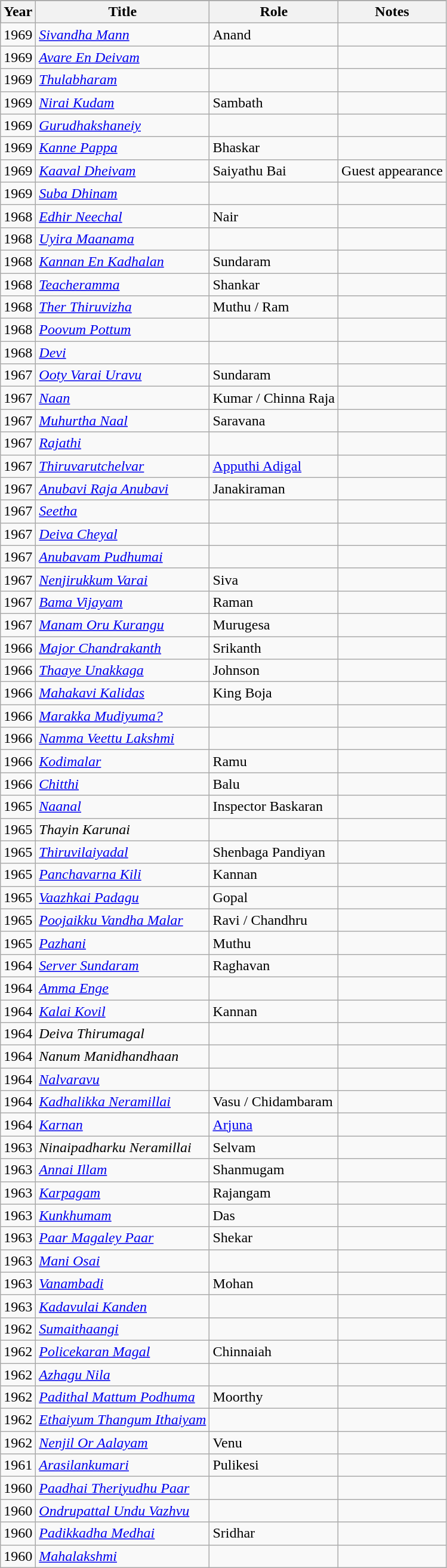<table class="wikitable sortable">
<tr style="background:#000;">
<th>Year</th>
<th>Title</th>
<th>Role</th>
<th>Notes</th>
</tr>
<tr>
<td>1969</td>
<td><em><a href='#'>Sivandha Mann</a></em></td>
<td>Anand</td>
<td></td>
</tr>
<tr>
<td>1969</td>
<td><em><a href='#'>Avare En Deivam</a></em></td>
<td></td>
<td></td>
</tr>
<tr>
<td>1969</td>
<td><a href='#'><em>Thulabharam</em></a></td>
<td></td>
<td></td>
</tr>
<tr>
<td>1969</td>
<td><em><a href='#'>Nirai Kudam</a></em></td>
<td>Sambath</td>
<td></td>
</tr>
<tr>
<td>1969</td>
<td><em><a href='#'>Gurudhakshaneiy</a></em></td>
<td></td>
<td></td>
</tr>
<tr>
<td>1969</td>
<td><em><a href='#'>Kanne Pappa</a></em></td>
<td>Bhaskar</td>
<td></td>
</tr>
<tr>
<td>1969</td>
<td><em><a href='#'>Kaaval Dheivam</a></em></td>
<td>Saiyathu Bai</td>
<td>Guest appearance</td>
</tr>
<tr>
<td>1969</td>
<td><em><a href='#'>Suba Dhinam</a></em></td>
<td></td>
<td></td>
</tr>
<tr>
<td>1968</td>
<td><a href='#'><em>Edhir Neechal</em></a></td>
<td>Nair</td>
<td></td>
</tr>
<tr>
<td>1968</td>
<td><em><a href='#'>Uyira Maanama</a></em></td>
<td></td>
<td></td>
</tr>
<tr>
<td>1968</td>
<td><em><a href='#'>Kannan En Kadhalan</a></em></td>
<td>Sundaram</td>
<td></td>
</tr>
<tr>
<td>1968</td>
<td><em><a href='#'>Teacheramma</a></em></td>
<td>Shankar</td>
<td></td>
</tr>
<tr>
<td>1968</td>
<td><em><a href='#'>Ther Thiruvizha</a></em></td>
<td>Muthu / Ram</td>
<td></td>
</tr>
<tr>
<td>1968</td>
<td><em><a href='#'>Poovum Pottum</a></em></td>
<td></td>
<td></td>
</tr>
<tr>
<td>1968</td>
<td><a href='#'><em>Devi</em></a></td>
<td></td>
<td></td>
</tr>
<tr>
<td>1967</td>
<td><em><a href='#'>Ooty Varai Uravu</a></em></td>
<td>Sundaram</td>
<td></td>
</tr>
<tr>
<td>1967</td>
<td><a href='#'><em>Naan</em></a></td>
<td>Kumar / Chinna Raja</td>
<td></td>
</tr>
<tr>
<td>1967</td>
<td><em><a href='#'>Muhurtha Naal</a></em></td>
<td>Saravana</td>
<td></td>
</tr>
<tr>
<td>1967</td>
<td><a href='#'><em>Rajathi</em></a></td>
<td></td>
<td></td>
</tr>
<tr>
<td>1967</td>
<td><em><a href='#'>Thiruvarutchelvar</a></em></td>
<td><a href='#'>Apputhi Adigal</a></td>
<td></td>
</tr>
<tr>
<td>1967</td>
<td><em><a href='#'>Anubavi Raja Anubavi</a></em></td>
<td>Janakiraman</td>
<td></td>
</tr>
<tr>
<td>1967</td>
<td><a href='#'><em>Seetha</em></a></td>
<td></td>
<td></td>
</tr>
<tr>
<td>1967</td>
<td><em><a href='#'>Deiva Cheyal</a></em></td>
<td></td>
<td></td>
</tr>
<tr>
<td>1967</td>
<td><em><a href='#'>Anubavam Pudhumai</a></em></td>
<td></td>
<td></td>
</tr>
<tr>
<td>1967</td>
<td><a href='#'><em>Nenjirukkum Varai</em></a></td>
<td>Siva</td>
<td></td>
</tr>
<tr>
<td>1967</td>
<td><a href='#'><em>Bama Vijayam</em></a></td>
<td>Raman</td>
<td></td>
</tr>
<tr>
<td>1967</td>
<td><em><a href='#'>Manam Oru Kurangu</a></em></td>
<td>Murugesa</td>
<td></td>
</tr>
<tr>
<td>1966</td>
<td><a href='#'><em>Major Chandrakanth</em></a></td>
<td>Srikanth</td>
<td></td>
</tr>
<tr>
<td>1966</td>
<td><em><a href='#'>Thaaye Unakkaga</a></em></td>
<td>Johnson</td>
<td></td>
</tr>
<tr>
<td>1966</td>
<td><a href='#'><em>Mahakavi Kalidas</em></a></td>
<td>King Boja</td>
<td></td>
</tr>
<tr>
<td>1966</td>
<td><em><a href='#'>Marakka Mudiyuma?</a></em></td>
<td></td>
<td></td>
</tr>
<tr>
<td>1966</td>
<td><em><a href='#'>Namma Veettu Lakshmi</a></em></td>
<td></td>
<td></td>
</tr>
<tr>
<td>1966</td>
<td><em><a href='#'>Kodimalar</a></em></td>
<td>Ramu</td>
<td></td>
</tr>
<tr>
<td>1966</td>
<td><em><a href='#'>Chitthi</a></em></td>
<td>Balu</td>
<td></td>
</tr>
<tr>
<td>1965</td>
<td><em><a href='#'>Naanal</a></em></td>
<td>Inspector Baskaran</td>
<td></td>
</tr>
<tr>
<td>1965</td>
<td><em>Thayin Karunai</em></td>
<td></td>
<td></td>
</tr>
<tr>
<td>1965</td>
<td><em><a href='#'>Thiruvilaiyadal</a></em></td>
<td>Shenbaga Pandiyan</td>
<td></td>
</tr>
<tr>
<td>1965</td>
<td><em><a href='#'>Panchavarna Kili</a></em></td>
<td>Kannan</td>
<td></td>
</tr>
<tr>
<td>1965</td>
<td><em><a href='#'>Vaazhkai Padagu</a></em></td>
<td>Gopal</td>
<td></td>
</tr>
<tr>
<td>1965</td>
<td><em><a href='#'>Poojaikku Vandha Malar</a></em></td>
<td>Ravi / Chandhru</td>
<td></td>
</tr>
<tr>
<td>1965</td>
<td><em><a href='#'>Pazhani</a></em></td>
<td>Muthu</td>
<td></td>
</tr>
<tr>
<td>1964</td>
<td><em><a href='#'>Server Sundaram</a></em></td>
<td>Raghavan</td>
<td></td>
</tr>
<tr>
<td>1964</td>
<td><em><a href='#'>Amma Enge</a></em></td>
<td></td>
<td></td>
</tr>
<tr>
<td>1964</td>
<td><em><a href='#'>Kalai Kovil</a></em></td>
<td>Kannan</td>
<td></td>
</tr>
<tr>
<td>1964</td>
<td><em>Deiva Thirumagal</em></td>
<td></td>
<td></td>
</tr>
<tr>
<td>1964</td>
<td><em>Nanum Manidhandhaan</em></td>
<td></td>
<td></td>
</tr>
<tr>
<td>1964</td>
<td><em><a href='#'>Nalvaravu</a></em></td>
<td></td>
<td></td>
</tr>
<tr>
<td>1964</td>
<td><em><a href='#'>Kadhalikka Neramillai</a></em></td>
<td>Vasu / Chidambaram</td>
<td></td>
</tr>
<tr>
<td>1964</td>
<td><em><a href='#'>Karnan</a></em></td>
<td><a href='#'>Arjuna</a></td>
<td></td>
</tr>
<tr>
<td>1963</td>
<td><em>Ninaipadharku Neramillai</em></td>
<td>Selvam</td>
<td></td>
</tr>
<tr>
<td>1963</td>
<td><em><a href='#'>Annai Illam</a></em></td>
<td>Shanmugam</td>
<td></td>
</tr>
<tr>
<td>1963</td>
<td><em><a href='#'>Karpagam</a></em></td>
<td>Rajangam</td>
<td></td>
</tr>
<tr>
<td>1963</td>
<td><em><a href='#'>Kunkhumam</a></em></td>
<td>Das</td>
<td></td>
</tr>
<tr>
<td>1963</td>
<td><em><a href='#'>Paar Magaley Paar</a></em></td>
<td>Shekar</td>
<td></td>
</tr>
<tr>
<td>1963</td>
<td><em><a href='#'>Mani Osai</a></em></td>
<td></td>
<td></td>
</tr>
<tr>
<td>1963</td>
<td><em><a href='#'>Vanambadi</a></em></td>
<td>Mohan</td>
<td></td>
</tr>
<tr>
<td>1963</td>
<td><em><a href='#'>Kadavulai Kanden</a></em></td>
<td></td>
<td></td>
</tr>
<tr>
<td>1962</td>
<td><em><a href='#'>Sumaithaangi</a></em></td>
<td></td>
<td></td>
</tr>
<tr>
<td>1962</td>
<td><em><a href='#'>Policekaran Magal</a></em></td>
<td>Chinnaiah</td>
<td></td>
</tr>
<tr>
<td>1962</td>
<td><em><a href='#'>Azhagu Nila</a></em></td>
<td></td>
<td></td>
</tr>
<tr>
<td>1962</td>
<td><em><a href='#'>Padithal Mattum Podhuma</a></em></td>
<td>Moorthy</td>
<td></td>
</tr>
<tr>
<td>1962</td>
<td><em><a href='#'>Ethaiyum Thangum Ithaiyam</a></em></td>
<td></td>
<td></td>
</tr>
<tr>
<td>1962</td>
<td><em><a href='#'>Nenjil Or Aalayam</a></em></td>
<td>Venu</td>
<td></td>
</tr>
<tr>
<td>1961</td>
<td><em><a href='#'>Arasilankumari</a></em></td>
<td>Pulikesi</td>
<td></td>
</tr>
<tr>
<td>1960</td>
<td><em><a href='#'>Paadhai Theriyudhu Paar</a></em></td>
<td></td>
<td></td>
</tr>
<tr>
<td>1960</td>
<td><em><a href='#'>Ondrupattal Undu Vazhvu</a></em></td>
<td></td>
<td></td>
</tr>
<tr>
<td>1960</td>
<td><em><a href='#'>Padikkadha Medhai</a></em></td>
<td>Sridhar</td>
<td></td>
</tr>
<tr>
<td>1960</td>
<td><em><a href='#'>Mahalakshmi</a></em></td>
<td></td>
<td></td>
</tr>
</table>
